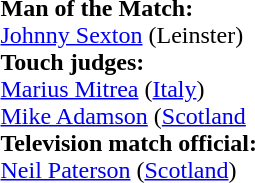<table width=100%>
<tr>
<td><br><strong>Man of the Match:</strong>
<br><a href='#'>Johnny Sexton</a> (Leinster)<br><strong>Touch judges:</strong>
<br><a href='#'>Marius Mitrea</a> (<a href='#'>Italy</a>)
<br><a href='#'>Mike Adamson</a> (<a href='#'>Scotland</a>
<br><strong>Television match official:</strong>
<br><a href='#'>Neil Paterson</a> (<a href='#'>Scotland</a>)</td>
</tr>
</table>
